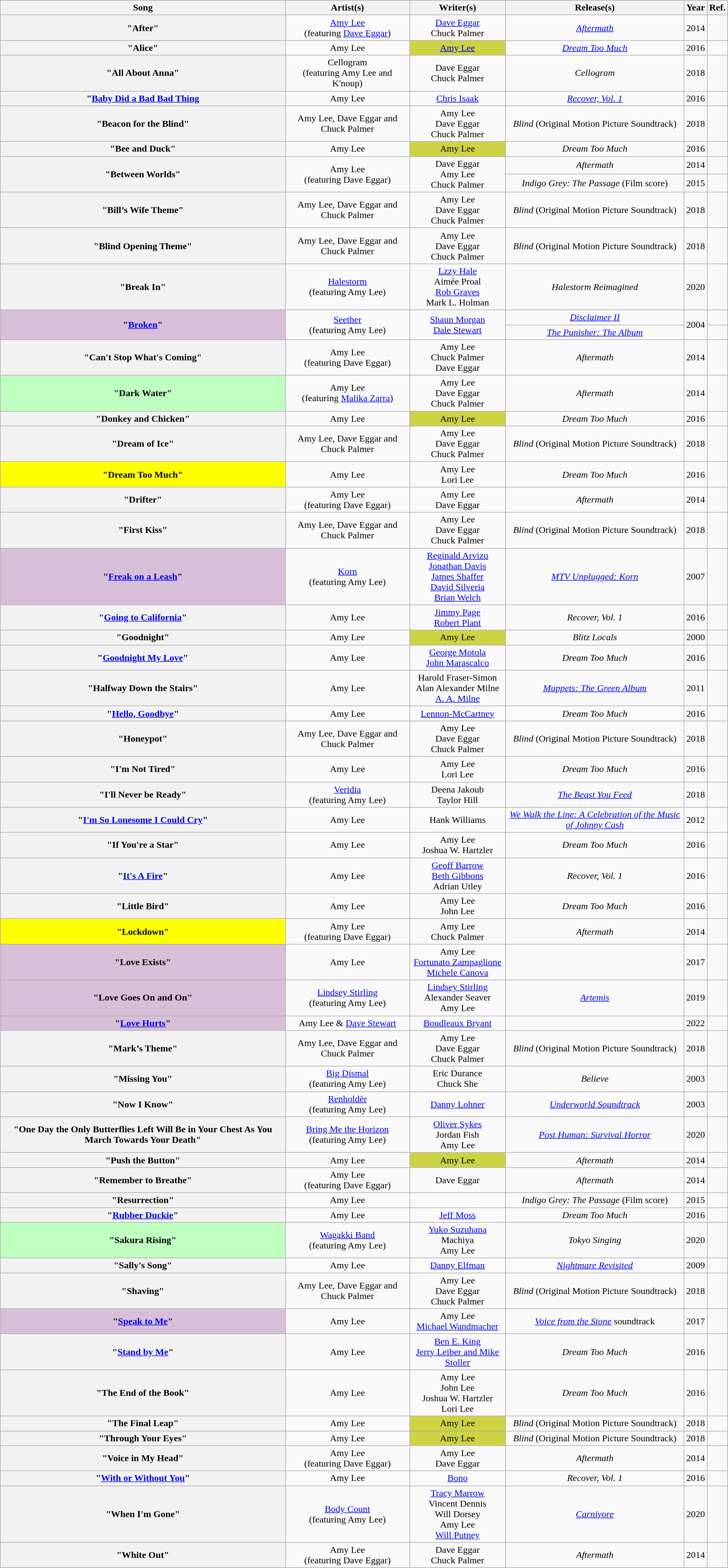<table class="wikitable sortable plainrowheaders" style="text-align:center;">
<tr>
<th scope="col">Song</th>
<th scope="col">Artist(s)</th>
<th scope="col" class="unsortable">Writer(s)</th>
<th scope="col">Release(s)</th>
<th scope="col">Year</th>
<th scope="col" class="unsortable">Ref.</th>
</tr>
<tr>
<th scope=row> "After"  <br></th>
<td><a href='#'>Amy Lee</a><br>(featuring <a href='#'>Dave Eggar</a>)</td>
<td><a href='#'>Dave Eggar</a><br>Chuck Palmer</td>
<td><em><a href='#'>Aftermath</a></em></td>
<td>2014</td>
<td></td>
</tr>
<tr>
<th scope=row>"Alice"</th>
<td>Amy Lee</td>
<td style="background-color:#ced343"><a href='#'>Amy Lee</a> </td>
<td><em><a href='#'>Dream Too Much</a></em></td>
<td>2016</td>
<td></td>
</tr>
<tr>
<th scope=row>"All About Anna"</th>
<td>Cellogram<br>(featuring Amy Lee and K'noup)</td>
<td>Dave Eggar<br>Chuck Palmer</td>
<td><em>Cellogram</em></td>
<td>2018</td>
<td></td>
</tr>
<tr>
<th scope=row>"<a href='#'>Baby Did a Bad Bad Thing</a><br></th>
<td>Amy Lee</td>
<td><a href='#'>Chris Isaak</a></td>
<td><em><a href='#'>Recover, Vol. 1</a></em></td>
<td>2016</td>
<td></td>
</tr>
<tr>
<th scope=row>"Beacon for the Blind"<br></th>
<td>Amy Lee, Dave Eggar and Chuck Palmer</td>
<td>Amy Lee<br>Dave Eggar<br>Chuck Palmer</td>
<td><em>Blind</em> (Original Motion Picture Soundtrack)</td>
<td>2018</td>
<td></td>
</tr>
<tr>
<th scope=row>"Bee and Duck"</th>
<td>Amy Lee</td>
<td style="background-color:#ced343">Amy Lee </td>
<td><em>Dream Too Much</em></td>
<td>2016</td>
<td></td>
</tr>
<tr>
<th scope=row rowspan="2">"Between Worlds" <br></th>
<td rowspan="2">Amy Lee<br>(featuring Dave Eggar)</td>
<td rowspan="2">Dave Eggar<br>Amy Lee<br>Chuck Palmer</td>
<td><em>Aftermath</em></td>
<td>2014</td>
<td></td>
</tr>
<tr>
<td><em>Indigo Grey: The Passage</em> (Film score)</td>
<td>2015</td>
<td></td>
</tr>
<tr>
<th scope=row>"Bill’s Wife Theme"<br></th>
<td>Amy Lee, Dave Eggar and Chuck Palmer</td>
<td>Amy Lee<br>Dave Eggar<br>Chuck Palmer</td>
<td><em>Blind</em> (Original Motion Picture Soundtrack)</td>
<td>2018</td>
<td></td>
</tr>
<tr>
<th scope=row>"Blind Opening Theme"<br></th>
<td>Amy Lee, Dave Eggar and Chuck Palmer</td>
<td>Amy Lee<br>Dave Eggar<br>Chuck Palmer</td>
<td><em>Blind</em> (Original Motion Picture Soundtrack)</td>
<td>2018</td>
<td></td>
</tr>
<tr>
<th scope="row">"Break In"</th>
<td><a href='#'>Halestorm</a><br>(featuring Amy Lee)</td>
<td><a href='#'>Lzzy Hale</a><br>Aimée Proal<br><a href='#'>Rob Graves</a><br>Mark L. Holman</td>
<td><em>Halestorm Reimagined</em></td>
<td>2020</td>
<td></td>
</tr>
<tr>
<th scope=row style="background-color:#D8BFD8" rowspan="2">"<a href='#'>Broken</a>" </th>
<td rowspan="2"><a href='#'>Seether</a><br>(featuring Amy Lee)</td>
<td rowspan="2"><a href='#'>Shaun Morgan</a><br><a href='#'>Dale Stewart</a></td>
<td><em><a href='#'>Disclaimer II</a></em></td>
<td rowspan="2">2004</td>
<td></td>
</tr>
<tr>
<td><em><a href='#'>The Punisher: The Album</a></em></td>
<td></td>
</tr>
<tr>
<th scope=row> "Can't Stop What's Coming"</th>
<td>Amy Lee<br>(featuring Dave Eggar)</td>
<td>Amy Lee<br>Chuck Palmer<br>Dave Eggar</td>
<td><em>Aftermath</em></td>
<td>2014</td>
<td></td>
</tr>
<tr>
<th scope=row style="background-color:#BFFFC0"> "Dark Water"  </th>
<td>Amy Lee<br>(featuring <a href='#'>Malika Zarra</a>)</td>
<td>Amy Lee<br>Dave Eggar<br>Chuck Palmer</td>
<td><em>Aftermath</em></td>
<td>2014</td>
<td></td>
</tr>
<tr>
<th scope=row>"Donkey and Chicken"</th>
<td>Amy Lee</td>
<td style="background-color:#ced343">Amy Lee </td>
<td><em>Dream Too Much</em></td>
<td>2016</td>
<td></td>
</tr>
<tr>
<th scope=row>"Dream of Ice"<br></th>
<td>Amy Lee, Dave Eggar and Chuck Palmer</td>
<td>Amy Lee<br>Dave Eggar<br>Chuck Palmer</td>
<td><em>Blind</em> (Original Motion Picture Soundtrack)</td>
<td>2018</td>
<td></td>
</tr>
<tr>
<th scope=row style="background-color:#ffff00">"Dream Too Much" </th>
<td>Amy Lee</td>
<td>Amy Lee<br>Lori Lee</td>
<td><em>Dream Too Much</em></td>
<td>2016</td>
<td></td>
</tr>
<tr>
<th scope=row>"Drifter" <br></th>
<td>Amy Lee<br>(featuring Dave Eggar)</td>
<td>Amy Lee<br>Dave Eggar</td>
<td><em>Aftermath</em></td>
<td>2014</td>
<td></td>
</tr>
<tr>
<th scope=row>"First Kiss"<br></th>
<td>Amy Lee, Dave Eggar and Chuck Palmer</td>
<td>Amy Lee<br>Dave Eggar<br>Chuck Palmer</td>
<td><em>Blind</em> (Original Motion Picture Soundtrack)</td>
<td>2018</td>
<td></td>
</tr>
<tr>
<th scope=row style="background-color:#D8BFD8">"<a href='#'>Freak on a Leash</a>"</th>
<td><a href='#'>Korn</a><br>(featuring Amy Lee)</td>
<td><a href='#'>Reginald Arvizu</a><br><a href='#'>Jonathan Davis</a><br><a href='#'>James Shaffer</a><br><a href='#'>David Silveria</a><br><a href='#'>Brian Welch</a></td>
<td><em><a href='#'>MTV Unplugged: Korn</a></em></td>
<td>2007</td>
<td></td>
</tr>
<tr>
<th scope=row> "<a href='#'>Going to California</a>"<br></th>
<td>Amy Lee</td>
<td><a href='#'>Jimmy Page</a><br><a href='#'>Robert Plant</a></td>
<td><em>Recover, Vol. 1</em></td>
<td>2016</td>
<td></td>
</tr>
<tr>
<th scope=row>"Goodnight"</th>
<td>Amy Lee</td>
<td style="background-color:#ced343">Amy Lee </td>
<td><em>Blitz Locals</em></td>
<td>2000</td>
<td></td>
</tr>
<tr>
<th scope=row>"<a href='#'>Goodnight My Love</a>"<br></th>
<td>Amy Lee</td>
<td><a href='#'>George Motola</a><br><a href='#'>John Marascalco</a></td>
<td><em>Dream Too Much</em></td>
<td>2016</td>
<td></td>
</tr>
<tr>
<th scope=row> "Halfway Down the Stairs"<br></th>
<td>Amy Lee</td>
<td>Harold Fraser-Simon<br>Alan Alexander Milne<br><a href='#'>A. A. Milne</a></td>
<td><em><a href='#'>Muppets: The Green Album</a></em></td>
<td>2011</td>
<td></td>
</tr>
<tr>
<th scope=row>"<a href='#'>Hello, Goodbye</a>"<br></th>
<td>Amy Lee</td>
<td><a href='#'>Lennon-McCartney</a></td>
<td><em>Dream Too Much</em></td>
<td>2016</td>
<td></td>
</tr>
<tr>
<th scope=row>"Honeypot"<br></th>
<td>Amy Lee, Dave Eggar and Chuck Palmer</td>
<td>Amy Lee<br>Dave Eggar<br>Chuck Palmer</td>
<td><em>Blind</em> (Original Motion Picture Soundtrack)</td>
<td>2018</td>
<td></td>
</tr>
<tr>
<th scope=row>"I'm Not Tired"</th>
<td>Amy Lee</td>
<td>Amy Lee<br>Lori Lee</td>
<td><em>Dream Too Much</em></td>
<td>2016</td>
<td></td>
</tr>
<tr>
<th scope=row>"I'll Never be Ready"</th>
<td><a href='#'>Veridia</a><br>(featuring Amy Lee)</td>
<td>Deena Jakoub<br>Taylor Hill</td>
<td><em><a href='#'>The Beast You Feed</a></em></td>
<td>2018</td>
<td></td>
</tr>
<tr>
<th scope=row>"<a href='#'>I'm So Lonesome I Could Cry</a>"<br></th>
<td>Amy Lee</td>
<td>Hank Williams</td>
<td><em><a href='#'>We Walk the Line: A Celebration of the Music of Johnny Cash</a></em></td>
<td>2012</td>
<td></td>
</tr>
<tr>
<th scope=row>"If You're a Star"</th>
<td>Amy Lee</td>
<td>Amy Lee<br>Joshua W. Hartzler</td>
<td><em>Dream Too Much</em></td>
<td>2016</td>
<td></td>
</tr>
<tr>
<th scope=row>"<a href='#'>It's A Fire</a>"<br></th>
<td>Amy Lee</td>
<td><a href='#'>Geoff Barrow</a><br><a href='#'>Beth Gibbons</a><br>Adrian Utley</td>
<td><em>Recover, Vol. 1</em></td>
<td>2016</td>
<td></td>
</tr>
<tr>
<th scope=row> "Little Bird"</th>
<td>Amy Lee</td>
<td>Amy Lee<br>John Lee</td>
<td><em>Dream Too Much</em></td>
<td>2016</td>
<td></td>
</tr>
<tr>
<th scope=row style="background-color:#ffff00">"Lockdown" </th>
<td>Amy Lee<br>(featuring Dave Eggar)</td>
<td>Amy Lee<br>Chuck Palmer</td>
<td><em>Aftermath</em></td>
<td>2014</td>
<td></td>
</tr>
<tr>
<th scope=row style="background-color:#D8BFD8">"Love Exists" <br></th>
<td>Amy Lee</td>
<td>Amy Lee<br><a href='#'>Fortunato Zampaglione</a><br><a href='#'>Michele Canova</a></td>
<td></td>
<td>2017</td>
<td></td>
</tr>
<tr>
<th scope=row style="background-color:#D8BFD8">"Love Goes On and On" </th>
<td><a href='#'>Lindsey Stirling</a><br>(featuring Amy Lee)</td>
<td><a href='#'>Lindsey Stirling</a><br>Alexander Seaver<br>Amy Lee</td>
<td><em><a href='#'>Artemis</a></em></td>
<td>2019</td>
<td></td>
</tr>
<tr>
<th scope=row style="background-color:#D8BFD8">"<a href='#'>Love Hurts</a>" <br></th>
<td>Amy Lee & <a href='#'>Dave Stewart</a></td>
<td><a href='#'>Boudleaux Bryant</a></td>
<td></td>
<td>2022</td>
<td></td>
</tr>
<tr>
<th scope=row>"Mark’s Theme"<br></th>
<td>Amy Lee, Dave Eggar and Chuck Palmer</td>
<td>Amy Lee<br>Dave Eggar<br>Chuck Palmer</td>
<td><em>Blind</em> (Original Motion Picture Soundtrack)</td>
<td>2018</td>
<td></td>
</tr>
<tr>
<th scope=row>"Missing You"</th>
<td><a href='#'>Big Dismal</a><br>(featuring Amy Lee)</td>
<td>Eric Durance<br>Chuck She</td>
<td><em>Believe</em></td>
<td>2003</td>
<td></td>
</tr>
<tr>
<th scope=row>"Now I Know"<br></th>
<td><a href='#'>Renholdër</a><br>(featuring Amy Lee)</td>
<td><a href='#'>Danny Lohner</a></td>
<td><em><a href='#'>Underworld Soundtrack</a></em></td>
<td>2003</td>
<td></td>
</tr>
<tr>
<th scope=row>"One Day the Only Butterflies Left Will Be in Your Chest As You March Towards Your Death"</th>
<td><a href='#'>Bring Me the Horizon</a><br>(featuring Amy Lee)</td>
<td><a href='#'>Oliver Sykes</a><br>Jordan Fish<br>Amy Lee</td>
<td><em><a href='#'>Post Human: Survival Horror</a></em></td>
<td>2020</td>
<td></td>
</tr>
<tr>
<th scope=row>"Push the Button"</th>
<td>Amy Lee</td>
<td style="background-color:#ced343">Amy Lee </td>
<td><em>Aftermath</em></td>
<td>2014</td>
<td></td>
</tr>
<tr>
<th scope=row> "Remember to Breathe"  <br></th>
<td>Amy Lee<br>(featuring Dave Eggar)</td>
<td>Dave Eggar</td>
<td><em>Aftermath</em></td>
<td>2014</td>
<td></td>
</tr>
<tr>
<th scope=row>"Resurrection"  <br></th>
<td>Amy Lee</td>
<td>  <br></td>
<td><em>Indigo Grey: The Passage</em> (Film score)</td>
<td>2015</td>
<td></td>
</tr>
<tr>
<th scope=row>"<a href='#'>Rubber Duckie</a>"<br></th>
<td>Amy Lee</td>
<td><a href='#'>Jeff Moss</a></td>
<td><em>Dream Too Much</em></td>
<td>2016</td>
<td></td>
</tr>
<tr>
<th scope=row style="background-color:#BFFFC0"> "Sakura Rising"  </th>
<td><a href='#'>Wagakki Band</a><br>(featuring Amy Lee)</td>
<td><a href='#'>Yuko Suzuhana</a><br>Machiya<br>Amy Lee</td>
<td><em>Tokyo Singing</em></td>
<td>2020</td>
<td></td>
</tr>
<tr>
<th scope=row>"Sally's Song"<br></th>
<td>Amy Lee</td>
<td><a href='#'>Danny Elfman</a></td>
<td><em><a href='#'>Nightmare Revisited</a></em></td>
<td>2009</td>
<td></td>
</tr>
<tr>
<th scope=row>"Shaving"<br></th>
<td>Amy Lee, Dave Eggar and Chuck Palmer</td>
<td>Amy Lee<br>Dave Eggar<br>Chuck Palmer</td>
<td><em>Blind</em> (Original Motion Picture Soundtrack)</td>
<td>2018</td>
<td></td>
</tr>
<tr>
<th scope=row style="background-color:#D8BFD8">"<a href='#'>Speak to Me</a>" </th>
<td>Amy Lee</td>
<td>Amy Lee<br><a href='#'>Michael Wandmacher</a></td>
<td><em><a href='#'>Voice from the Stone</a></em> soundtrack</td>
<td>2017</td>
<td></td>
</tr>
<tr>
<th scope=row>"<a href='#'>Stand by Me</a>"<br></th>
<td>Amy Lee</td>
<td><a href='#'>Ben E. King</a><br><a href='#'>Jerry Leiber and Mike Stoller</a></td>
<td><em>Dream Too Much</em></td>
<td>2016</td>
<td></td>
</tr>
<tr>
<th scope=row> "The End of the Book"</th>
<td>Amy Lee</td>
<td>Amy Lee<br>John Lee<br>Joshua W. Hartzler<br>Lori Lee</td>
<td><em>Dream Too Much</em></td>
<td>2016</td>
<td></td>
</tr>
<tr>
<th scope=row>"The Final Leap"<br></th>
<td>Amy Lee</td>
<td style="background-color:#ced343">Amy Lee </td>
<td><em>Blind</em> (Original Motion Picture Soundtrack)</td>
<td>2018</td>
<td></td>
</tr>
<tr>
<th scope=row>"Through Your Eyes"</th>
<td>Amy Lee</td>
<td style="background-color:#ced343">Amy Lee </td>
<td><em>Blind</em> (Original Motion Picture Soundtrack)</td>
<td>2018</td>
<td></td>
</tr>
<tr>
<th scope=row> "Voice in My Head"  <br></th>
<td>Amy Lee<br>(featuring Dave Eggar)</td>
<td>Amy Lee<br>Dave Eggar</td>
<td><em>Aftermath</em></td>
<td>2014</td>
<td></td>
</tr>
<tr>
<th scope=row> "<a href='#'>With or Without You</a>"<br></th>
<td>Amy Lee</td>
<td><a href='#'>Bono</a></td>
<td><em>Recover, Vol. 1</em></td>
<td>2016</td>
<td></td>
</tr>
<tr>
<th scope=row>"When I'm Gone"</th>
<td><a href='#'>Body Count</a><br>(featuring Amy Lee)</td>
<td><a href='#'>Tracy Marrow</a><br>Vincent Dennis<br>Will Dorsey<br>Amy Lee<br><a href='#'>Will Putney</a></td>
<td><em><a href='#'>Carnivore</a></em></td>
<td>2020</td>
<td></td>
</tr>
<tr>
<th scope=row>"White Out"  <br></th>
<td>Amy Lee<br>(featuring Dave Eggar)</td>
<td>Dave Eggar<br>Chuck Palmer</td>
<td><em>Aftermath</em></td>
<td>2014</td>
<td></td>
</tr>
</table>
